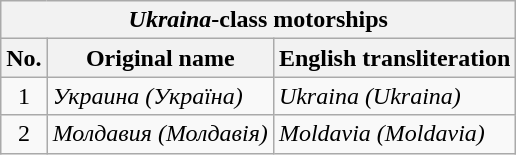<table class="wikitable" style="text-align:center">
<tr>
<th colspan="3" style="text-align:center"><em>Ukraina</em>-class motorships</th>
</tr>
<tr>
<th>No.</th>
<th align=Left>Original name</th>
<th align=Left>English transliteration</th>
</tr>
<tr>
<td>1</td>
<td align=Left><em>Украина (Україна)</em></td>
<td align=Left><em>Ukraina (Ukraina)</em></td>
</tr>
<tr>
<td>2</td>
<td align=Left><em>Молдавия (Молдавiя)</em></td>
<td align=Left><em>Moldavia (Moldavia)</em></td>
</tr>
</table>
